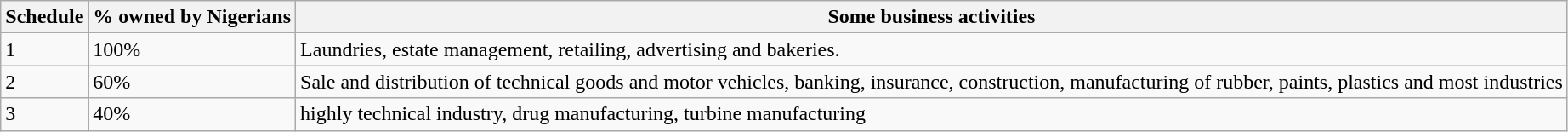<table class="wikitable sortable">
<tr>
<th>Schedule</th>
<th>% owned by Nigerians</th>
<th>Some business activities</th>
</tr>
<tr>
<td>1</td>
<td>100%</td>
<td>Laundries, estate management, retailing, advertising and bakeries.</td>
</tr>
<tr>
<td>2</td>
<td>60%</td>
<td>Sale and distribution of technical goods and motor vehicles, banking, insurance, construction, manufacturing of rubber, paints, plastics and most industries</td>
</tr>
<tr>
<td>3</td>
<td>40%</td>
<td>highly technical industry, drug manufacturing, turbine manufacturing</td>
</tr>
</table>
